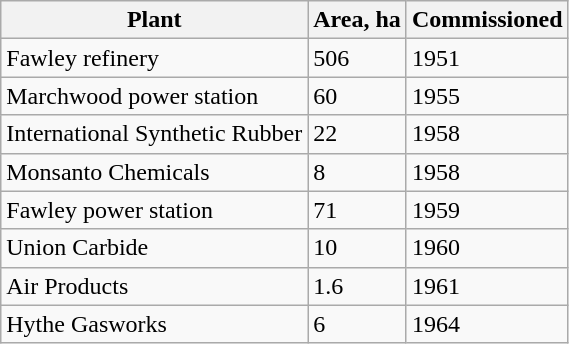<table class="wikitable">
<tr>
<th>Plant</th>
<th>Area, ha</th>
<th>Commissioned</th>
</tr>
<tr>
<td>Fawley refinery</td>
<td>506</td>
<td>1951</td>
</tr>
<tr>
<td>Marchwood power station</td>
<td>60</td>
<td>1955</td>
</tr>
<tr>
<td>International Synthetic Rubber</td>
<td>22</td>
<td>1958</td>
</tr>
<tr>
<td>Monsanto Chemicals</td>
<td>8</td>
<td>1958</td>
</tr>
<tr>
<td>Fawley power station</td>
<td>71</td>
<td>1959</td>
</tr>
<tr>
<td>Union Carbide</td>
<td>10</td>
<td>1960</td>
</tr>
<tr>
<td>Air Products</td>
<td>1.6</td>
<td>1961</td>
</tr>
<tr>
<td>Hythe Gasworks</td>
<td>6</td>
<td>1964</td>
</tr>
</table>
